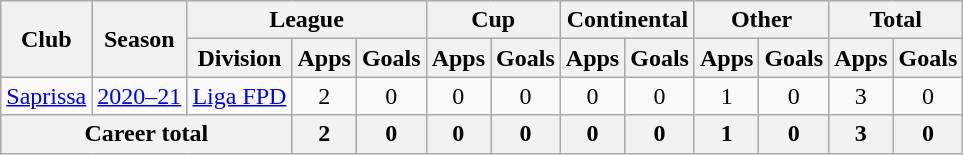<table class="wikitable" style="text-align: center">
<tr>
<th rowspan="2">Club</th>
<th rowspan="2">Season</th>
<th colspan="3">League</th>
<th colspan="2">Cup</th>
<th colspan="2">Continental</th>
<th colspan="2">Other</th>
<th colspan="2">Total</th>
</tr>
<tr>
<th>Division</th>
<th>Apps</th>
<th>Goals</th>
<th>Apps</th>
<th>Goals</th>
<th>Apps</th>
<th>Goals</th>
<th>Apps</th>
<th>Goals</th>
<th>Apps</th>
<th>Goals</th>
</tr>
<tr>
<td><a href='#'>Saprissa</a></td>
<td><a href='#'>2020–21</a></td>
<td><a href='#'>Liga FPD</a></td>
<td>2</td>
<td>0</td>
<td>0</td>
<td>0</td>
<td>0</td>
<td>0</td>
<td>1</td>
<td>0</td>
<td>3</td>
<td>0</td>
</tr>
<tr>
<th colspan="3"><strong>Career total</strong></th>
<th>2</th>
<th>0</th>
<th>0</th>
<th>0</th>
<th>0</th>
<th>0</th>
<th>1</th>
<th>0</th>
<th>3</th>
<th>0</th>
</tr>
</table>
